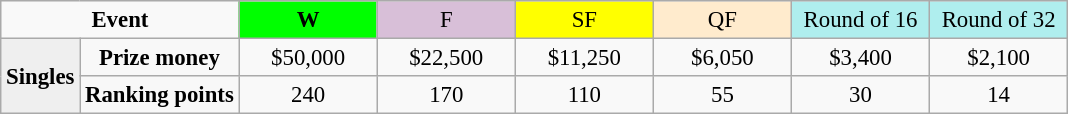<table class=wikitable style=font-size:95%;text-align:center>
<tr>
<td colspan=2 style="width:130px"><strong>Event</strong></td>
<td style="width:85px; background:lime"><strong>W</strong></td>
<td style="width:85px; background:thistle">F</td>
<td style="width:85px; background:#ffff00">SF</td>
<td style="width:85px; background:#ffebcd">QF</td>
<td style="width:85px; background:#afeeee">Round of 16</td>
<td style="width:85px; background:#afeeee">Round of 32</td>
</tr>
<tr>
<th rowspan=2 style=background:#efefef>Singles</th>
<th style=background:#f8f8f8>Prize money</th>
<td>$50,000</td>
<td>$22,500</td>
<td>$11,250</td>
<td>$6,050</td>
<td>$3,400</td>
<td>$2,100</td>
</tr>
<tr>
<th style=background:#f8f8f8>Ranking points</th>
<td>240</td>
<td>170</td>
<td>110</td>
<td>55</td>
<td>30</td>
<td>14</td>
</tr>
</table>
